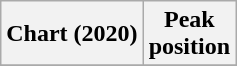<table class="wikitable plainrowheaders">
<tr>
<th>Chart (2020)</th>
<th>Peak<br>position</th>
</tr>
<tr>
</tr>
</table>
